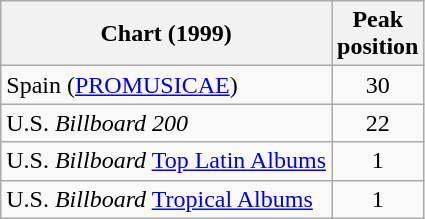<table class="wikitable">
<tr>
<th align="left">Chart (1999)</th>
<th align="left">Peak<br>position</th>
</tr>
<tr>
<td align="left">Spain (<a href='#'>PROMUSICAE</a>)</td>
<td style="text-align:center;">30</td>
</tr>
<tr>
<td align="left">U.S. <em>Billboard 200</em></td>
<td style="text-align:center;">22</td>
</tr>
<tr>
<td align="left">U.S. <em>Billboard</em> <a href='#'>Top Latin Albums</a></td>
<td style="text-align:center;">1</td>
</tr>
<tr>
<td align="left">U.S. <em>Billboard</em> <a href='#'>Tropical Albums</a></td>
<td style="text-align:center;">1</td>
</tr>
</table>
